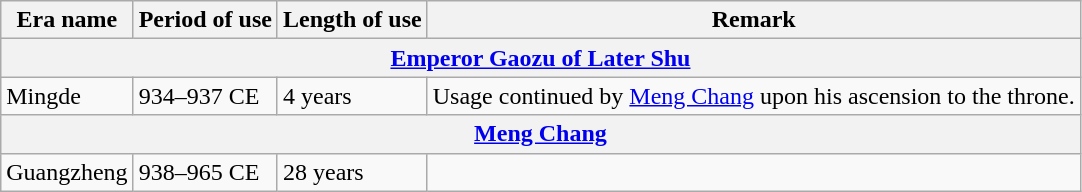<table class="wikitable">
<tr>
<th>Era name</th>
<th>Period of use</th>
<th>Length of use</th>
<th>Remark</th>
</tr>
<tr>
<th colspan="4"><a href='#'>Emperor Gaozu of Later Shu</a><br></th>
</tr>
<tr>
<td>Mingde<br></td>
<td>934–937 CE</td>
<td>4 years</td>
<td>Usage continued by <a href='#'>Meng Chang</a> upon his ascension to the throne.</td>
</tr>
<tr>
<th colspan="4"><a href='#'>Meng Chang</a><br></th>
</tr>
<tr>
<td>Guangzheng<br></td>
<td>938–965 CE</td>
<td>28 years</td>
<td></td>
</tr>
</table>
